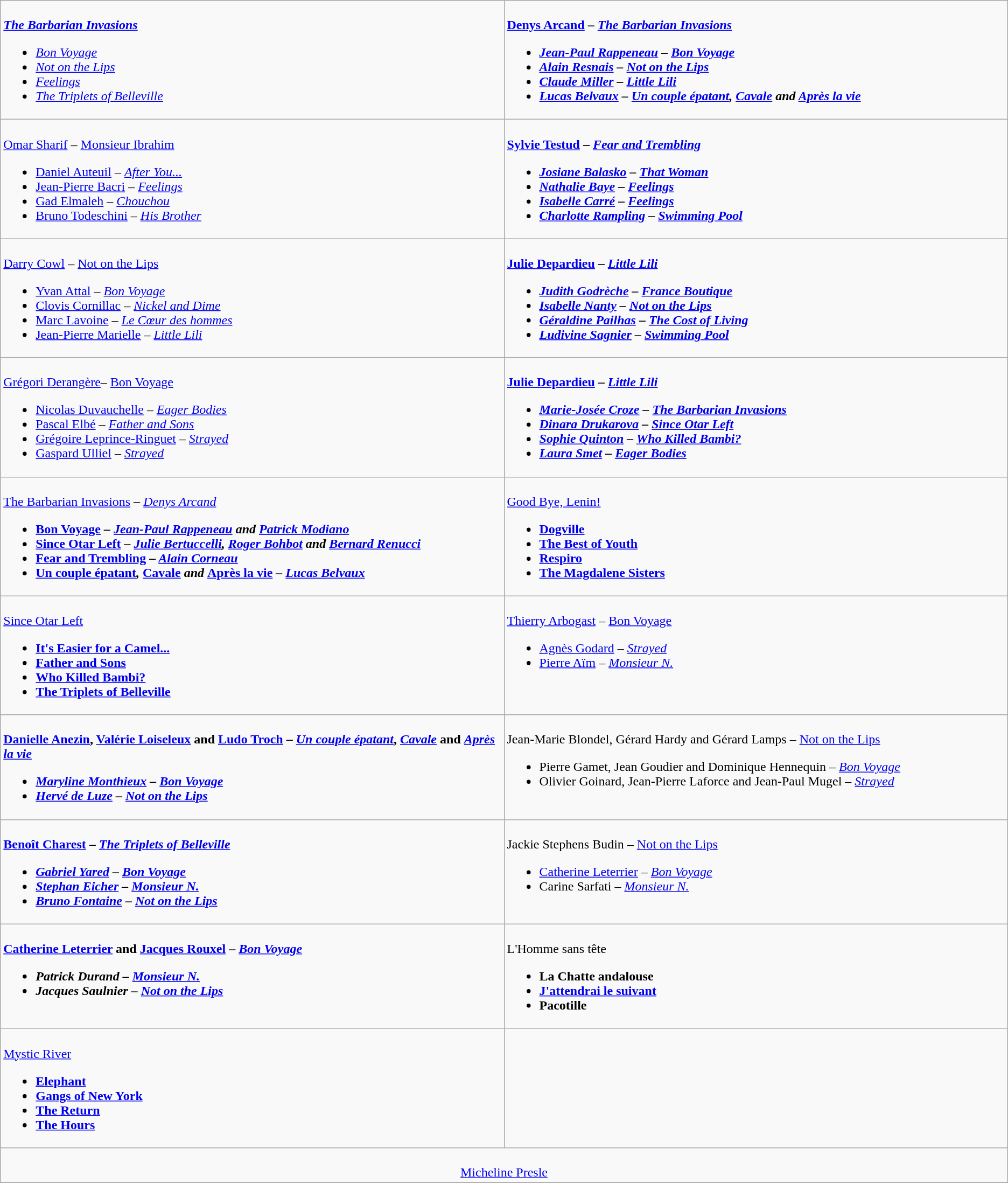<table class=wikitable style="width=150%">
<tr>
<td valign="top" width="50%"><br>
<strong><em><a href='#'>The Barbarian Invasions</a></em></strong><ul><li><em><a href='#'>Bon Voyage</a></em></li><li><em><a href='#'>Not on the Lips</a></em></li><li><em><a href='#'>Feelings</a></em></li><li><em><a href='#'>The Triplets of Belleville</a></em></li></ul></td>
<td valign="top" width="50%"><br>
<strong><a href='#'>Denys Arcand</a> – <em><a href='#'>The Barbarian Invasions</a><strong><em><ul><li><a href='#'>Jean-Paul Rappeneau</a> – </em><a href='#'>Bon Voyage</a><em></li><li><a href='#'>Alain Resnais</a> – </em><a href='#'>Not on the Lips</a><em></li><li><a href='#'>Claude Miller</a> – </em><a href='#'>Little Lili</a><em></li><li><a href='#'>Lucas Belvaux</a> – </em><a href='#'>Un couple épatant</a><em>, </em><a href='#'>Cavale</a><em> and </em><a href='#'>Après la vie</a><em></li></ul></td>
</tr>
<tr>
<td valign="top" width="50%"><br>
</strong><a href='#'>Omar Sharif</a> –  </em><a href='#'>Monsieur Ibrahim</a></em></strong><ul><li><a href='#'>Daniel Auteuil</a> – <em><a href='#'>After You...</a></em></li><li><a href='#'>Jean-Pierre Bacri</a> – <em><a href='#'>Feelings</a></em></li><li><a href='#'>Gad Elmaleh</a> – <em><a href='#'>Chouchou</a></em></li><li><a href='#'>Bruno Todeschini</a> – <em><a href='#'>His Brother</a></em></li></ul></td>
<td valign="top" width="50%"><br>
<strong><a href='#'>Sylvie Testud</a> – <em><a href='#'>Fear and Trembling</a><strong><em><ul><li><a href='#'>Josiane Balasko</a> – </em><a href='#'>That Woman</a><em></li><li><a href='#'>Nathalie Baye</a> – </em><a href='#'>Feelings</a><em></li><li><a href='#'>Isabelle Carré</a> – </em><a href='#'>Feelings</a><em></li><li><a href='#'>Charlotte Rampling</a> – </em><a href='#'>Swimming Pool</a><em></li></ul></td>
</tr>
<tr>
<td valign="top" width="50%"><br>
</strong><a href='#'>Darry Cowl</a> – </em><a href='#'>Not on the Lips</a></em></strong><ul><li><a href='#'>Yvan Attal</a> – <em><a href='#'>Bon Voyage</a></em></li><li><a href='#'>Clovis Cornillac</a> – <em><a href='#'>Nickel and Dime</a></em></li><li><a href='#'>Marc Lavoine</a> – <em><a href='#'>Le Cœur des hommes</a></em></li><li><a href='#'>Jean-Pierre Marielle</a> – <em><a href='#'>Little Lili</a></em></li></ul></td>
<td valign="top" width="50%"><br>
<strong><a href='#'>Julie Depardieu</a> – <em><a href='#'>Little Lili</a><strong><em><ul><li><a href='#'>Judith Godrèche</a> – </em><a href='#'>France Boutique</a><em></li><li><a href='#'>Isabelle Nanty</a> – </em><a href='#'>Not on the Lips</a><em></li><li><a href='#'>Géraldine Pailhas</a> – </em><a href='#'>The Cost of Living</a><em></li><li><a href='#'>Ludivine Sagnier</a> – </em><a href='#'>Swimming Pool</a><em></li></ul></td>
</tr>
<tr>
<td valign="top" width="50%"><br>
</strong><a href='#'>Grégori Derangère</a>– </em><a href='#'>Bon Voyage</a></em></strong><ul><li><a href='#'>Nicolas Duvauchelle</a> – <em><a href='#'>Eager Bodies</a></em></li><li><a href='#'>Pascal Elbé</a> – <em><a href='#'>Father and Sons</a></em></li><li><a href='#'>Grégoire Leprince-Ringuet</a> – <em><a href='#'>Strayed</a></em></li><li><a href='#'>Gaspard Ulliel</a> – <em><a href='#'>Strayed</a></em></li></ul></td>
<td valign="top" width="50%"><br>
<strong><a href='#'>Julie Depardieu</a> – <em><a href='#'>Little Lili</a><strong><em><ul><li><a href='#'>Marie-Josée Croze</a> – </em><a href='#'>The Barbarian Invasions</a><em></li><li><a href='#'>Dinara Drukarova</a> – </em><a href='#'>Since Otar Left</a><em></li><li><a href='#'>Sophie Quinton</a> – </em><a href='#'>Who Killed Bambi?</a><em></li><li><a href='#'>Laura Smet</a> – </em><a href='#'>Eager Bodies</a><em></li></ul></td>
</tr>
<tr>
<td valign="top" width="50%"><br>
</em></strong><a href='#'>The Barbarian Invasions</a><strong><em> – </strong><a href='#'>Denys Arcand</a><strong><ul><li></em><a href='#'>Bon Voyage</a><em> – <a href='#'>Jean-Paul Rappeneau</a> and <a href='#'>Patrick Modiano</a></li><li></em><a href='#'>Since Otar Left</a><em> – <a href='#'>Julie Bertuccelli</a>, <a href='#'>Roger Bohbot</a> and <a href='#'>Bernard Renucci</a></li><li></em><a href='#'>Fear and Trembling</a><em> – <a href='#'>Alain Corneau</a></li><li></em><a href='#'>Un couple épatant</a><em>, </em><a href='#'>Cavale</a><em> and </em><a href='#'>Après la vie</a><em> – <a href='#'>Lucas Belvaux</a></li></ul></td>
<td valign="top" width="50%"><br>
</em></strong><a href='#'>Good Bye, Lenin!</a><strong><em><ul><li></em><a href='#'>Dogville</a><em></li><li></em><a href='#'>The Best of Youth</a><em></li><li></em><a href='#'>Respiro</a><em></li><li></em><a href='#'>The Magdalene Sisters</a><em></li></ul></td>
</tr>
<tr>
<td valign="top" width="50%"><br>
</em></strong><a href='#'>Since Otar Left</a><strong><em><ul><li></em><a href='#'>It's Easier for a Camel...</a><em></li><li></em><a href='#'>Father and Sons</a><em></li><li></em><a href='#'>Who Killed Bambi?</a><em></li><li></em><a href='#'>The Triplets of Belleville</a><em></li></ul></td>
<td valign="top" width="50%"><br>
</strong><a href='#'>Thierry Arbogast</a> – </em><a href='#'>Bon Voyage</a></em></strong><ul><li><a href='#'>Agnès Godard</a> – <em><a href='#'>Strayed</a></em></li><li><a href='#'>Pierre Aïm</a> – <em><a href='#'>Monsieur N.</a></em></li></ul></td>
</tr>
<tr>
<td valign="top" width="50%"><br>
<strong><a href='#'>Danielle Anezin</a>, <a href='#'>Valérie Loiseleux</a> and <a href='#'>Ludo Troch</a> – <em><a href='#'>Un couple épatant</a></em>, <em><a href='#'>Cavale</a></em> and <em><a href='#'>Après la vie</a><strong><em><ul><li><a href='#'>Maryline Monthieux</a> – </em><a href='#'>Bon Voyage</a><em></li><li><a href='#'>Hervé de Luze</a> – </em><a href='#'>Not on the Lips</a><em></li></ul></td>
<td valign="top" width="50%"><br>
</strong>Jean-Marie Blondel, Gérard Hardy and Gérard Lamps – </em><a href='#'>Not on the Lips</a></em></strong><ul><li>Pierre Gamet, Jean Goudier and Dominique Hennequin – <em><a href='#'>Bon Voyage</a></em></li><li>Olivier Goinard, Jean-Pierre Laforce and Jean-Paul Mugel – <em><a href='#'>Strayed</a></em></li></ul></td>
</tr>
<tr>
<td valign="top" width="50%"><br>
<strong><a href='#'>Benoît Charest</a> – <em><a href='#'>The Triplets of Belleville</a><strong><em><ul><li><a href='#'>Gabriel Yared</a> – </em><a href='#'>Bon Voyage</a><em></li><li><a href='#'>Stephan Eicher</a> – </em><a href='#'>Monsieur N.</a><em></li><li><a href='#'>Bruno Fontaine</a> – </em><a href='#'>Not on the Lips</a><em></li></ul></td>
<td valign="top" width="50%"><br>
</strong>Jackie Stephens Budin – </em><a href='#'>Not on the Lips</a></em></strong><ul><li><a href='#'>Catherine Leterrier</a> – <em><a href='#'>Bon Voyage</a></em></li><li>Carine Sarfati – <em><a href='#'>Monsieur N.</a></em></li></ul></td>
</tr>
<tr>
<td valign="top" width="50%"><br>
<strong><a href='#'>Catherine Leterrier</a> and <a href='#'>Jacques Rouxel</a> – <em><a href='#'>Bon Voyage</a><strong><em><ul><li>Patrick Durand – </em><a href='#'>Monsieur N.</a><em></li><li>Jacques Saulnier – </em><a href='#'>Not on the Lips</a><em></li></ul></td>
<td valign="top" width="50%"><br>
</em></strong>L'Homme sans tête<strong><em><ul><li></em>La Chatte andalouse<em></li><li></em><a href='#'>J'attendrai le suivant</a><em></li><li></em>Pacotille<em></li></ul></td>
</tr>
<tr>
<td valign="top" width="50%"><br>
</em></strong><a href='#'>Mystic River</a><strong><em><ul><li></em><a href='#'>Elephant</a><em></li><li></em><a href='#'>Gangs of New York</a><em></li><li></em><a href='#'>The Return</a><em></li><li></em><a href='#'>The Hours</a><em></li></ul></td>
</tr>
<tr>
<td align="center" colspan="2" valign="top" width="50%"><br>
</strong><a href='#'>Micheline Presle</a><strong></td>
</tr>
<tr>
</tr>
</table>
